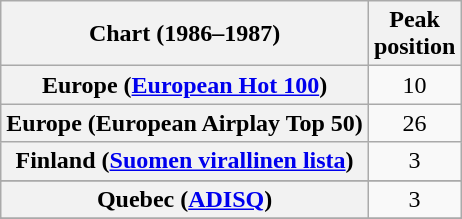<table class="wikitable sortable plainrowheaders">
<tr>
<th>Chart (1986–1987)</th>
<th>Peak<br>position</th>
</tr>
<tr>
<th scope="row">Europe (<a href='#'>European Hot 100</a>)</th>
<td align="center">10</td>
</tr>
<tr>
<th scope="row">Europe (European Airplay Top 50)</th>
<td style="text-align:center;">26</td>
</tr>
<tr>
<th scope="row">Finland (<a href='#'>Suomen virallinen lista</a>)</th>
<td align="center">3</td>
</tr>
<tr>
</tr>
<tr>
<th scope="row">Quebec (<a href='#'>ADISQ</a>)</th>
<td align="center">3</td>
</tr>
<tr>
</tr>
<tr>
</tr>
<tr>
</tr>
<tr>
</tr>
</table>
